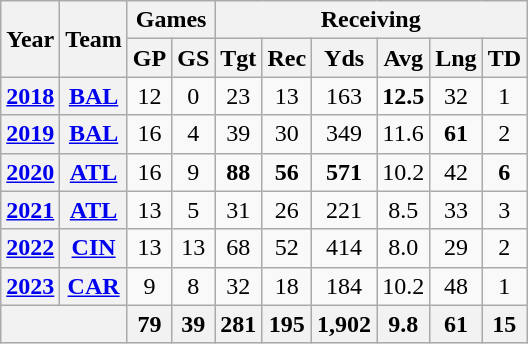<table class="wikitable" style="text-align:center;">
<tr>
<th rowspan="2">Year</th>
<th rowspan="2">Team</th>
<th colspan="2">Games</th>
<th colspan="6">Receiving</th>
</tr>
<tr>
<th>GP</th>
<th>GS</th>
<th>Tgt</th>
<th>Rec</th>
<th>Yds</th>
<th>Avg</th>
<th>Lng</th>
<th>TD</th>
</tr>
<tr>
<th><a href='#'>2018</a></th>
<th><a href='#'>BAL</a></th>
<td>12</td>
<td>0</td>
<td>23</td>
<td>13</td>
<td>163</td>
<td><strong>12.5</strong></td>
<td>32</td>
<td>1</td>
</tr>
<tr>
<th><a href='#'>2019</a></th>
<th><a href='#'>BAL</a></th>
<td>16</td>
<td>4</td>
<td>39</td>
<td>30</td>
<td>349</td>
<td>11.6</td>
<td><strong>61</strong></td>
<td>2</td>
</tr>
<tr>
<th><a href='#'>2020</a></th>
<th><a href='#'>ATL</a></th>
<td>16</td>
<td>9</td>
<td><strong>88</strong></td>
<td><strong>56</strong></td>
<td><strong>571</strong></td>
<td>10.2</td>
<td>42</td>
<td><strong>6</strong></td>
</tr>
<tr>
<th><a href='#'>2021</a></th>
<th><a href='#'>ATL</a></th>
<td>13</td>
<td>5</td>
<td>31</td>
<td>26</td>
<td>221</td>
<td>8.5</td>
<td>33</td>
<td>3</td>
</tr>
<tr>
<th><a href='#'>2022</a></th>
<th><a href='#'>CIN</a></th>
<td>13</td>
<td>13</td>
<td>68</td>
<td>52</td>
<td>414</td>
<td>8.0</td>
<td>29</td>
<td>2</td>
</tr>
<tr>
<th><a href='#'>2023</a></th>
<th><a href='#'>CAR</a></th>
<td>9</td>
<td>8</td>
<td>32</td>
<td>18</td>
<td>184</td>
<td>10.2</td>
<td>48</td>
<td>1</td>
</tr>
<tr>
<th colspan="2"></th>
<th>79</th>
<th>39</th>
<th>281</th>
<th>195</th>
<th>1,902</th>
<th>9.8</th>
<th>61</th>
<th>15</th>
</tr>
</table>
